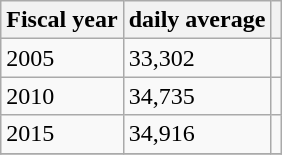<table class="wikitable">
<tr>
<th>Fiscal year</th>
<th>daily average</th>
<th></th>
</tr>
<tr>
<td>2005</td>
<td>33,302</td>
<td></td>
</tr>
<tr>
<td>2010</td>
<td>34,735</td>
<td></td>
</tr>
<tr>
<td>2015</td>
<td>34,916</td>
<td></td>
</tr>
<tr>
</tr>
</table>
